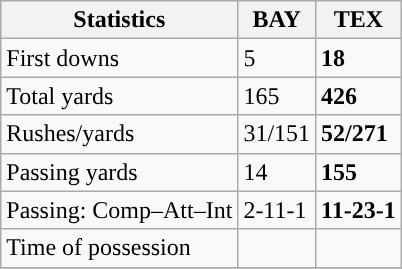<table class="wikitable" style="float: left;">
<tr>
<th>Statistics</th>
<th>BAY</th>
<th>TEX</th>
</tr>
<tr>
<td>First downs</td>
<td>5</td>
<td><strong>18</strong></td>
</tr>
<tr>
<td>Total yards</td>
<td>165</td>
<td><strong>426</strong></td>
</tr>
<tr>
<td>Rushes/yards</td>
<td>31/151</td>
<td><strong>52/271</strong></td>
</tr>
<tr>
<td>Passing yards</td>
<td>14</td>
<td><strong>155</strong></td>
</tr>
<tr>
<td>Passing: Comp–Att–Int</td>
<td>2-11-1</td>
<td><strong>11-23-1</strong></td>
</tr>
<tr>
<td>Time of possession</td>
<td></td>
<td></td>
</tr>
<tr>
</tr>
</table>
